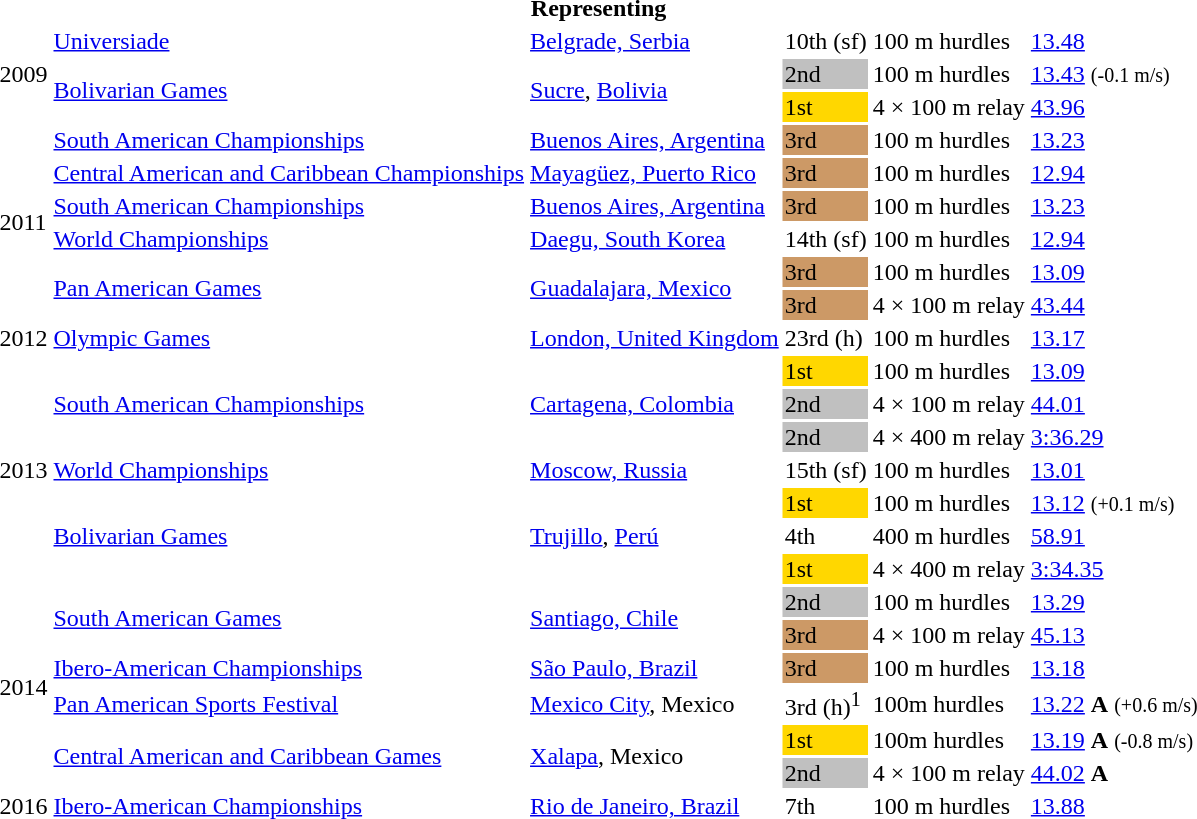<table>
<tr>
<th colspan="6">Representing </th>
</tr>
<tr>
<td rowspan=3>2009</td>
<td><a href='#'>Universiade</a></td>
<td><a href='#'>Belgrade, Serbia</a></td>
<td>10th (sf)</td>
<td>100 m hurdles</td>
<td><a href='#'>13.48</a></td>
</tr>
<tr>
<td rowspan=2><a href='#'>Bolivarian Games</a></td>
<td rowspan=2><a href='#'>Sucre</a>, <a href='#'>Bolivia</a></td>
<td bgcolor=silver>2nd</td>
<td>100 m hurdles</td>
<td><a href='#'>13.43</a> <small>(-0.1 m/s)</small></td>
</tr>
<tr>
<td bgcolor=gold>1st</td>
<td>4 × 100 m relay</td>
<td><a href='#'>43.96</a></td>
</tr>
<tr>
<td rowspan=6>2011</td>
<td><a href='#'>South American Championships</a></td>
<td><a href='#'>Buenos Aires, Argentina</a></td>
<td bgcolor=cc9966>3rd</td>
<td>100 m hurdles</td>
<td><a href='#'>13.23</a></td>
</tr>
<tr>
<td><a href='#'>Central American and Caribbean Championships</a></td>
<td><a href='#'>Mayagüez, Puerto Rico</a></td>
<td bgcolor=cc9966>3rd</td>
<td>100 m hurdles</td>
<td><a href='#'>12.94</a></td>
</tr>
<tr>
<td><a href='#'>South American Championships</a></td>
<td><a href='#'>Buenos Aires, Argentina</a></td>
<td bgcolor=cc9966>3rd</td>
<td>100 m hurdles</td>
<td><a href='#'>13.23</a></td>
</tr>
<tr>
<td><a href='#'>World Championships</a></td>
<td><a href='#'>Daegu, South Korea</a></td>
<td>14th (sf)</td>
<td>100 m hurdles</td>
<td><a href='#'>12.94</a></td>
</tr>
<tr>
<td rowspan=2><a href='#'>Pan American Games</a></td>
<td rowspan=2><a href='#'>Guadalajara, Mexico</a></td>
<td bgcolor=cc9966>3rd</td>
<td>100 m hurdles</td>
<td><a href='#'>13.09</a></td>
</tr>
<tr>
<td bgcolor=cc9966>3rd</td>
<td>4 × 100 m relay</td>
<td><a href='#'>43.44</a></td>
</tr>
<tr>
<td>2012</td>
<td><a href='#'>Olympic Games</a></td>
<td><a href='#'>London, United Kingdom</a></td>
<td>23rd (h)</td>
<td>100 m hurdles</td>
<td><a href='#'>13.17</a></td>
</tr>
<tr>
<td rowspan=7>2013</td>
<td rowspan=3><a href='#'>South American Championships</a></td>
<td rowspan=3><a href='#'>Cartagena, Colombia</a></td>
<td bgcolor=gold>1st</td>
<td>100 m hurdles</td>
<td><a href='#'>13.09</a></td>
</tr>
<tr>
<td bgcolor=silver>2nd</td>
<td>4 × 100 m relay</td>
<td><a href='#'>44.01</a></td>
</tr>
<tr>
<td bgcolor=silver>2nd</td>
<td>4 × 400 m relay</td>
<td><a href='#'>3:36.29</a></td>
</tr>
<tr>
<td><a href='#'>World Championships</a></td>
<td><a href='#'>Moscow, Russia</a></td>
<td>15th (sf)</td>
<td>100 m hurdles</td>
<td><a href='#'>13.01</a></td>
</tr>
<tr>
<td rowspan=3><a href='#'>Bolivarian Games</a></td>
<td rowspan=3><a href='#'>Trujillo</a>, <a href='#'>Perú</a></td>
<td bgcolor=gold>1st</td>
<td>100 m hurdles</td>
<td><a href='#'>13.12</a> <small>(+0.1 m/s)</small></td>
</tr>
<tr>
<td>4th</td>
<td>400 m hurdles</td>
<td><a href='#'>58.91</a></td>
</tr>
<tr>
<td bgcolor=gold>1st</td>
<td>4 × 400 m relay</td>
<td><a href='#'>3:34.35</a></td>
</tr>
<tr>
<td rowspan=6>2014</td>
<td rowspan=2><a href='#'>South American Games</a></td>
<td rowspan=2><a href='#'>Santiago, Chile</a></td>
<td bgcolor=silver>2nd</td>
<td>100 m hurdles</td>
<td><a href='#'>13.29</a></td>
</tr>
<tr>
<td bgcolor=cc9966>3rd</td>
<td>4 × 100 m relay</td>
<td><a href='#'>45.13</a></td>
</tr>
<tr>
<td><a href='#'>Ibero-American Championships</a></td>
<td><a href='#'>São Paulo, Brazil</a></td>
<td bgcolor=cc9966>3rd</td>
<td>100 m hurdles</td>
<td><a href='#'>13.18</a></td>
</tr>
<tr>
<td><a href='#'>Pan American Sports Festival</a></td>
<td><a href='#'>Mexico City</a>, Mexico</td>
<td>3rd (h)<sup>1</sup></td>
<td>100m hurdles</td>
<td><a href='#'>13.22</a> <strong>A</strong> <small>(+0.6 m/s)</small></td>
</tr>
<tr>
<td rowspan=2><a href='#'>Central American and Caribbean Games</a></td>
<td rowspan=2><a href='#'>Xalapa</a>, Mexico</td>
<td bgcolor=gold>1st</td>
<td>100m hurdles</td>
<td><a href='#'>13.19</a> <strong>A</strong> <small>(-0.8 m/s)</small></td>
</tr>
<tr>
<td bgcolor=silver>2nd</td>
<td>4 × 100 m relay</td>
<td><a href='#'>44.02</a> <strong>A</strong></td>
</tr>
<tr>
<td>2016</td>
<td><a href='#'>Ibero-American Championships</a></td>
<td><a href='#'>Rio de Janeiro, Brazil</a></td>
<td>7th</td>
<td>100 m hurdles</td>
<td><a href='#'>13.88</a></td>
</tr>
</table>
